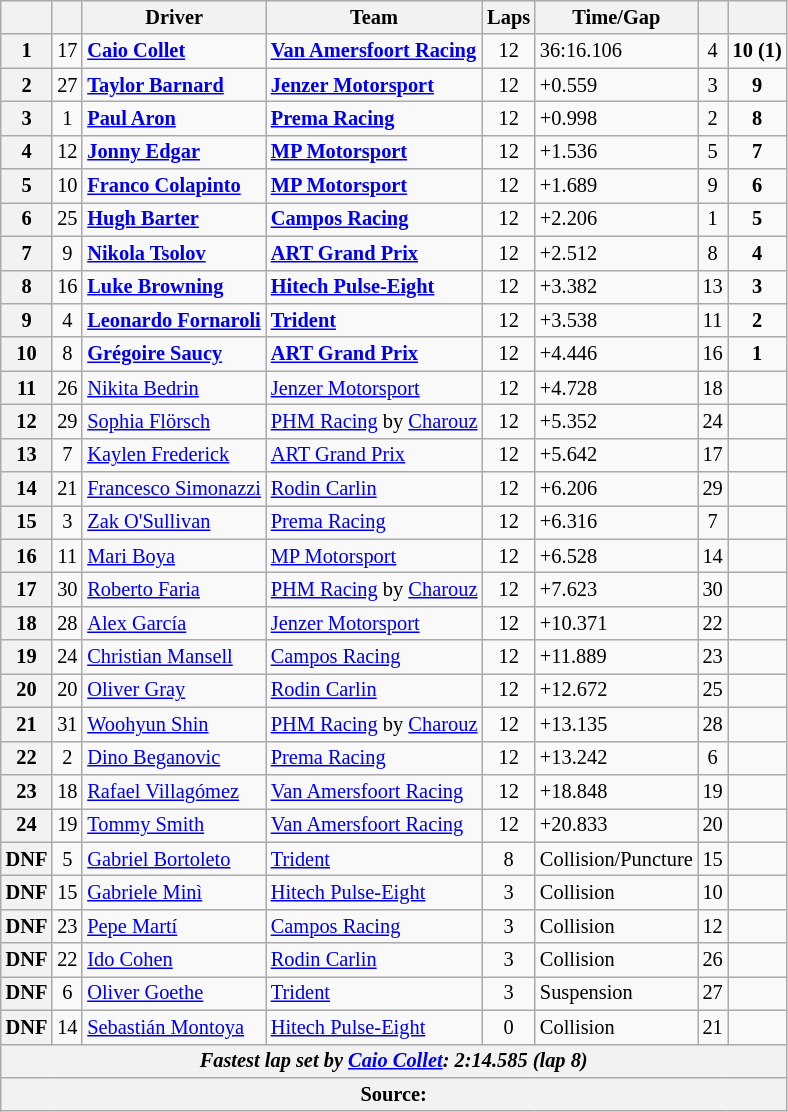<table class="wikitable" style="font-size:85%">
<tr>
<th></th>
<th></th>
<th>Driver</th>
<th>Team</th>
<th>Laps</th>
<th>Time/Gap</th>
<th></th>
<th></th>
</tr>
<tr>
<th>1</th>
<td align="center">17</td>
<td> <strong><a href='#'>Caio Collet</a></strong></td>
<td><strong><a href='#'>Van Amersfoort Racing</a></strong></td>
<td align="center">12</td>
<td>36:16.106</td>
<td align="center">4</td>
<td align="center"><strong>10 (1)</strong></td>
</tr>
<tr>
<th>2</th>
<td align="center">27</td>
<td> <strong><a href='#'>Taylor Barnard</a></strong></td>
<td><strong><a href='#'>Jenzer Motorsport</a></strong></td>
<td align="center">12</td>
<td>+0.559</td>
<td align="center">3</td>
<td align="center"><strong>9</strong></td>
</tr>
<tr>
<th>3</th>
<td align="center">1</td>
<td> <strong><a href='#'>Paul Aron</a></strong></td>
<td><strong><a href='#'>Prema Racing</a></strong></td>
<td align="center">12</td>
<td>+0.998</td>
<td align="center">2</td>
<td align="center"><strong>8</strong></td>
</tr>
<tr>
<th>4</th>
<td align="center">12</td>
<td> <strong><a href='#'>Jonny Edgar</a></strong></td>
<td><strong><a href='#'>MP Motorsport</a></strong></td>
<td align="center">12</td>
<td>+1.536</td>
<td align="center">5</td>
<td align="center"><strong>7</strong></td>
</tr>
<tr>
<th>5</th>
<td align="center">10</td>
<td> <strong><a href='#'>Franco Colapinto</a></strong></td>
<td><strong><a href='#'>MP Motorsport</a></strong></td>
<td align="center">12</td>
<td>+1.689</td>
<td align="center">9</td>
<td align="center"><strong>6</strong></td>
</tr>
<tr>
<th>6</th>
<td align="center">25</td>
<td> <strong><a href='#'>Hugh Barter</a></strong></td>
<td><strong><a href='#'>Campos Racing</a></strong></td>
<td align="center">12</td>
<td>+2.206</td>
<td align="center">1</td>
<td align="center"><strong>5</strong></td>
</tr>
<tr>
<th>7</th>
<td align="center">9</td>
<td> <strong><a href='#'>Nikola Tsolov</a></strong></td>
<td><strong><a href='#'>ART Grand Prix</a></strong></td>
<td align="center">12</td>
<td>+2.512</td>
<td align="center">8</td>
<td align="center"><strong>4</strong></td>
</tr>
<tr>
<th>8</th>
<td align="center">16</td>
<td> <strong><a href='#'>Luke Browning</a></strong></td>
<td><strong><a href='#'>Hitech Pulse-Eight</a></strong></td>
<td align="center">12</td>
<td>+3.382</td>
<td align="center">13</td>
<td align="center"><strong>3</strong></td>
</tr>
<tr>
<th>9</th>
<td align="center">4</td>
<td> <strong><a href='#'>Leonardo Fornaroli</a></strong></td>
<td><strong><a href='#'>Trident</a></strong></td>
<td align="center">12</td>
<td>+3.538</td>
<td align="center">11</td>
<td align="center"><strong>2</strong></td>
</tr>
<tr>
<th>10</th>
<td align="center">8</td>
<td> <strong><a href='#'>Grégoire Saucy</a></strong></td>
<td><strong><a href='#'>ART Grand Prix</a></strong></td>
<td align="center">12</td>
<td>+4.446</td>
<td align="center">16</td>
<td align="center"><strong>1</strong></td>
</tr>
<tr>
<th>11</th>
<td align="center">26</td>
<td> <a href='#'>Nikita Bedrin</a></td>
<td><a href='#'>Jenzer Motorsport</a></td>
<td align="center">12</td>
<td>+4.728</td>
<td align="center">18</td>
<td align="center"></td>
</tr>
<tr>
<th>12</th>
<td align="center">29</td>
<td> <a href='#'>Sophia Flörsch</a></td>
<td><a href='#'>PHM Racing</a> by <a href='#'>Charouz</a></td>
<td align="center">12</td>
<td>+5.352</td>
<td align="center">24</td>
<td align="center"></td>
</tr>
<tr>
<th>13</th>
<td align="center">7</td>
<td> <a href='#'>Kaylen Frederick</a></td>
<td><a href='#'>ART Grand Prix</a></td>
<td align="center">12</td>
<td>+5.642</td>
<td align="center">17</td>
<td align="center"></td>
</tr>
<tr>
<th>14</th>
<td align="center">21</td>
<td> <a href='#'>Francesco Simonazzi</a></td>
<td><a href='#'>Rodin Carlin</a></td>
<td align="center">12</td>
<td>+6.206</td>
<td align="center">29</td>
<td align="center"></td>
</tr>
<tr>
<th>15</th>
<td align="center">3</td>
<td> <a href='#'>Zak O'Sullivan</a></td>
<td><a href='#'>Prema Racing</a></td>
<td align="center">12</td>
<td>+6.316</td>
<td align="center">7</td>
<td align="center"></td>
</tr>
<tr>
<th>16</th>
<td align="center">11</td>
<td> <a href='#'>Mari Boya</a></td>
<td><a href='#'>MP Motorsport</a></td>
<td align="center">12</td>
<td>+6.528</td>
<td align="center">14</td>
<td align="center"></td>
</tr>
<tr>
<th>17</th>
<td align="center">30</td>
<td> <a href='#'>Roberto Faria</a></td>
<td><a href='#'>PHM Racing</a> by <a href='#'>Charouz</a></td>
<td align="center">12</td>
<td>+7.623</td>
<td align="center">30</td>
<td align="center"></td>
</tr>
<tr>
<th>18</th>
<td align="center">28</td>
<td> <a href='#'>Alex García</a></td>
<td><a href='#'>Jenzer Motorsport</a></td>
<td align="center">12</td>
<td>+10.371</td>
<td align="center">22</td>
<td align="center"></td>
</tr>
<tr>
<th>19</th>
<td align="center">24</td>
<td> <a href='#'>Christian Mansell</a></td>
<td><a href='#'>Campos Racing</a></td>
<td align="center">12</td>
<td>+11.889</td>
<td align="center">23</td>
<td align="center"></td>
</tr>
<tr>
<th>20</th>
<td align="center">20</td>
<td> <a href='#'>Oliver Gray</a></td>
<td><a href='#'>Rodin Carlin</a></td>
<td align="center">12</td>
<td>+12.672</td>
<td align="center">25</td>
<td align="center"></td>
</tr>
<tr>
<th>21</th>
<td align="center">31</td>
<td> <a href='#'>Woohyun Shin</a></td>
<td><a href='#'>PHM Racing</a> by <a href='#'>Charouz</a></td>
<td align="center">12</td>
<td>+13.135</td>
<td align="center">28</td>
<td align="center"></td>
</tr>
<tr>
<th>22</th>
<td align="center">2</td>
<td> <a href='#'>Dino Beganovic</a></td>
<td><a href='#'>Prema Racing</a></td>
<td align="center">12</td>
<td>+13.242</td>
<td align="center">6</td>
<td align="center"></td>
</tr>
<tr>
<th>23</th>
<td align="center">18</td>
<td> <a href='#'>Rafael Villagómez</a></td>
<td><a href='#'>Van Amersfoort Racing</a></td>
<td align="center">12</td>
<td>+18.848</td>
<td align="center">19</td>
<td align="center"></td>
</tr>
<tr>
<th>24</th>
<td align="center">19</td>
<td> <a href='#'>Tommy Smith</a></td>
<td><a href='#'>Van Amersfoort Racing</a></td>
<td align="center">12</td>
<td>+20.833</td>
<td align="center">20</td>
<td align="center"></td>
</tr>
<tr>
<th>DNF</th>
<td align="center">5</td>
<td> <a href='#'>Gabriel Bortoleto</a></td>
<td><a href='#'>Trident</a></td>
<td align="center">8</td>
<td>Collision/Puncture</td>
<td align="center">15</td>
<td align="center"></td>
</tr>
<tr>
<th>DNF</th>
<td align="center">15</td>
<td> <a href='#'>Gabriele Minì</a></td>
<td><a href='#'>Hitech Pulse-Eight</a></td>
<td align="center">3</td>
<td>Collision</td>
<td align="center">10</td>
<td align="center"></td>
</tr>
<tr>
<th>DNF</th>
<td align="center">23</td>
<td> <a href='#'>Pepe Martí</a></td>
<td><a href='#'>Campos Racing</a></td>
<td align="center">3</td>
<td>Collision</td>
<td align="center">12</td>
<td align="center"></td>
</tr>
<tr>
<th>DNF</th>
<td align="center">22</td>
<td> <a href='#'>Ido Cohen</a></td>
<td><a href='#'>Rodin Carlin</a></td>
<td align="center">3</td>
<td>Collision</td>
<td align="center">26</td>
<td align="center"></td>
</tr>
<tr>
<th>DNF</th>
<td align="center">6</td>
<td> <a href='#'>Oliver Goethe</a></td>
<td><a href='#'>Trident</a></td>
<td align="center">3</td>
<td>Suspension</td>
<td align="center">27</td>
<td align="center"></td>
</tr>
<tr>
<th>DNF</th>
<td align="center">14</td>
<td> <a href='#'>Sebastián Montoya</a></td>
<td><a href='#'>Hitech Pulse-Eight</a></td>
<td align="center">0</td>
<td>Collision</td>
<td align="center">21</td>
<td align="center"></td>
</tr>
<tr>
<th colspan="8"><em>Fastest lap set by  <a href='#'>Caio Collet</a>: 2:14.585 (lap 8)</em></th>
</tr>
<tr>
<th colspan="8">Source:</th>
</tr>
</table>
